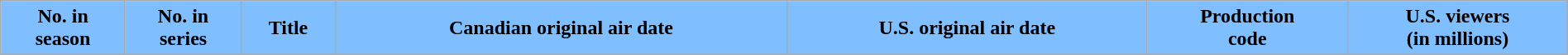<table class="wikitable plainrowheaders" style="width:100%;margin:auto;">
<tr>
<th scope="col" style="background-color:#80bfff;color:black;">No. in<br>season</th>
<th scope="col" style="background-color:#80bfff;color:black;">No. in<br>series</th>
<th scope="col" style="background-color:#80bfff;color:black;">Title</th>
<th scope="col" style="background-color:#80bfff;color:black;">Canadian original air date</th>
<th scope="col" style="background-color:#80bfff;color:black;">U.S. original air date</th>
<th scope="col" style="background-color:#80bfff;color:black;">Production<br>code</th>
<th scope="col" style="background-color:#80bfff;color:black;">U.S. viewers<br>(in millions)<br>
























</th>
</tr>
</table>
